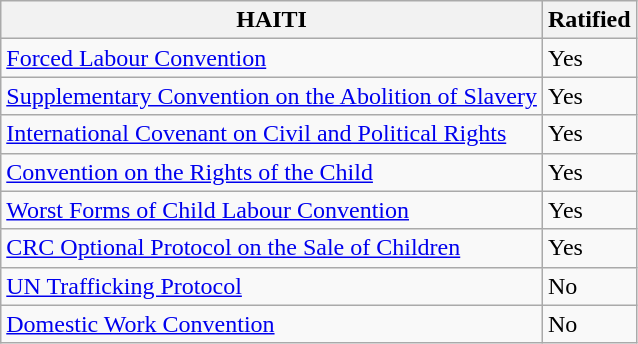<table class="wikitable floatright">
<tr>
<th>HAITI</th>
<th>Ratified</th>
</tr>
<tr>
<td><a href='#'>Forced Labour Convention</a> </td>
<td>Yes</td>
</tr>
<tr>
<td><a href='#'>Supplementary Convention on the Abolition of Slavery</a> </td>
<td>Yes</td>
</tr>
<tr>
<td><a href='#'>International Covenant on Civil and Political Rights</a> </td>
<td>Yes</td>
</tr>
<tr>
<td><a href='#'>Convention on the Rights of the Child</a> </td>
<td>Yes</td>
</tr>
<tr>
<td><a href='#'>Worst Forms of Child Labour Convention</a></td>
<td>Yes</td>
</tr>
<tr>
<td><a href='#'>CRC Optional Protocol on the Sale of Children</a> </td>
<td>Yes</td>
</tr>
<tr>
<td><a href='#'>UN Trafficking Protocol</a> </td>
<td>No</td>
</tr>
<tr>
<td><a href='#'>Domestic Work Convention</a></td>
<td>No</td>
</tr>
</table>
